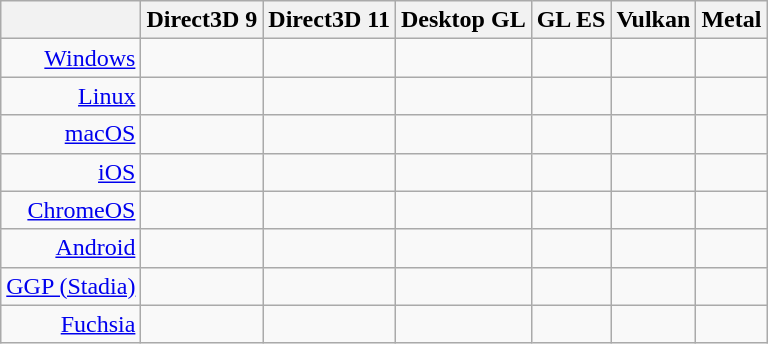<table class="wikitable">
<tr>
<th align="right"></th>
<th align="center">Direct3D 9</th>
<th align="center">Direct3D 11</th>
<th align="center">Desktop GL</th>
<th align="center">GL ES</th>
<th align="center">Vulkan</th>
<th align="center">Metal</th>
</tr>
<tr>
<td align="right"><a href='#'>Windows</a></td>
<td></td>
<td></td>
<td></td>
<td></td>
<td></td>
<td align="center"></td>
</tr>
<tr>
<td align="right"><a href='#'>Linux</a></td>
<td align="center"></td>
<td align="center"></td>
<td></td>
<td align="center"></td>
<td></td>
<td align="center"></td>
</tr>
<tr>
<td align="right"><a href='#'>macOS</a></td>
<td align="center"></td>
<td align="center"></td>
<td></td>
<td align="center"></td>
<td align="center"></td>
<td></td>
</tr>
<tr>
<td align="right"><a href='#'>iOS</a></td>
<td align="center"></td>
<td align="center"></td>
<td align="center"></td>
<td align="center"></td>
<td align="center"></td>
<td></td>
</tr>
<tr>
<td align="right"><a href='#'>ChromeOS</a></td>
<td align="center"></td>
<td align="center"></td>
<td align="center"></td>
<td></td>
<td></td>
<td align="center"></td>
</tr>
<tr>
<td align="right"><a href='#'>Android</a></td>
<td align="center"></td>
<td align="center"></td>
<td align="center"></td>
<td></td>
<td></td>
<td align="center"></td>
</tr>
<tr>
<td align="right"><a href='#'>GGP (Stadia)</a></td>
<td align="center"></td>
<td align="center"></td>
<td align="center"></td>
<td align="center"></td>
<td></td>
<td align="center"></td>
</tr>
<tr>
<td align="right"><a href='#'>Fuchsia</a></td>
<td align="center"></td>
<td align="center"></td>
<td align="center"></td>
<td align="center"></td>
<td></td>
<td align="center"></td>
</tr>
</table>
